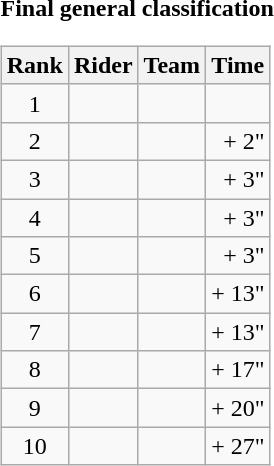<table>
<tr>
<td><strong>Final general classification</strong><br><table class="wikitable">
<tr>
<th scope="col">Rank</th>
<th scope="col">Rider</th>
<th scope="col">Team</th>
<th scope="col">Time</th>
</tr>
<tr>
<td style="text-align:center;">1</td>
<td></td>
<td></td>
<td style="text-align:right;"></td>
</tr>
<tr>
<td style="text-align:center;">2</td>
<td></td>
<td></td>
<td style="text-align:right;">+ 2"</td>
</tr>
<tr>
<td style="text-align:center;">3</td>
<td></td>
<td></td>
<td style="text-align:right;">+ 3"</td>
</tr>
<tr>
<td style="text-align:center;">4</td>
<td></td>
<td></td>
<td style="text-align:right;">+ 3"</td>
</tr>
<tr>
<td style="text-align:center;">5</td>
<td></td>
<td></td>
<td style="text-align:right;">+ 3"</td>
</tr>
<tr>
<td style="text-align:center;">6</td>
<td></td>
<td></td>
<td style="text-align:right;">+ 13"</td>
</tr>
<tr>
<td style="text-align:center;">7</td>
<td></td>
<td></td>
<td style="text-align:right;">+ 13"</td>
</tr>
<tr>
<td style="text-align:center;">8</td>
<td></td>
<td></td>
<td style="text-align:right;">+ 17"</td>
</tr>
<tr>
<td style="text-align:center;">9</td>
<td></td>
<td></td>
<td style="text-align:right;">+ 20"</td>
</tr>
<tr>
<td style="text-align:center;">10</td>
<td></td>
<td></td>
<td style="text-align:right;">+ 27"</td>
</tr>
</table>
</td>
</tr>
</table>
